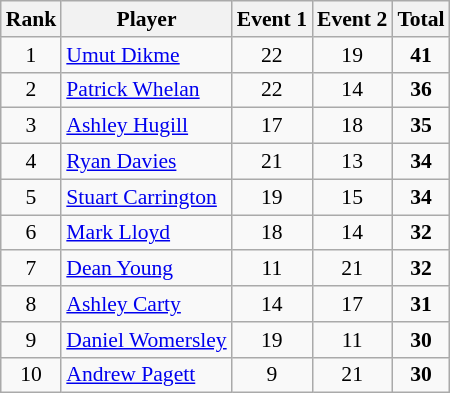<table class="wikitable sortable" style="text-align:center; font-size:90%">
<tr>
<th>Rank</th>
<th>Player</th>
<th>Event 1</th>
<th>Event 2</th>
<th>Total</th>
</tr>
<tr>
<td>1</td>
<td align=left> <a href='#'>Umut Dikme</a></td>
<td>22</td>
<td>19</td>
<td><strong>41</strong></td>
</tr>
<tr>
<td>2</td>
<td align=left> <a href='#'>Patrick Whelan</a></td>
<td>22</td>
<td>14</td>
<td><strong>36</strong></td>
</tr>
<tr>
<td>3</td>
<td align=left> <a href='#'>Ashley Hugill</a></td>
<td>17</td>
<td>18</td>
<td><strong>35</strong></td>
</tr>
<tr>
<td>4</td>
<td align=left> <a href='#'>Ryan Davies</a></td>
<td>21</td>
<td>13</td>
<td><strong>34</strong></td>
</tr>
<tr>
<td>5</td>
<td align=left> <a href='#'>Stuart Carrington</a></td>
<td>19</td>
<td>15</td>
<td><strong>34</strong></td>
</tr>
<tr>
<td>6</td>
<td align=left> <a href='#'>Mark Lloyd</a></td>
<td>18</td>
<td>14</td>
<td><strong>32</strong></td>
</tr>
<tr>
<td>7</td>
<td align=left> <a href='#'>Dean Young</a></td>
<td>11</td>
<td>21</td>
<td><strong>32</strong></td>
</tr>
<tr>
<td>8</td>
<td align=left> <a href='#'>Ashley Carty</a></td>
<td>14</td>
<td>17</td>
<td><strong>31</strong></td>
</tr>
<tr>
<td>9</td>
<td align=left> <a href='#'>Daniel Womersley</a></td>
<td>19</td>
<td>11</td>
<td><strong>30</strong></td>
</tr>
<tr>
<td>10</td>
<td align=left> <a href='#'>Andrew Pagett</a></td>
<td>9</td>
<td>21</td>
<td><strong>30</strong></td>
</tr>
</table>
